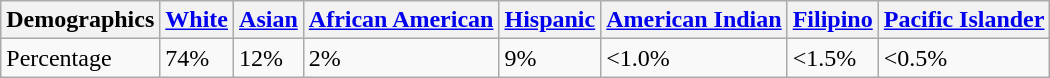<table class="wikitable">
<tr>
<th>Demographics</th>
<th><a href='#'>White</a></th>
<th><a href='#'>Asian</a></th>
<th><a href='#'>African American</a></th>
<th><a href='#'>Hispanic</a></th>
<th><a href='#'>American Indian</a></th>
<th><a href='#'>Filipino</a></th>
<th><a href='#'>Pacific Islander</a></th>
</tr>
<tr>
<td>Percentage</td>
<td>74%</td>
<td>12%</td>
<td>2%</td>
<td>9%</td>
<td><1.0%</td>
<td><1.5%</td>
<td><0.5%</td>
</tr>
</table>
